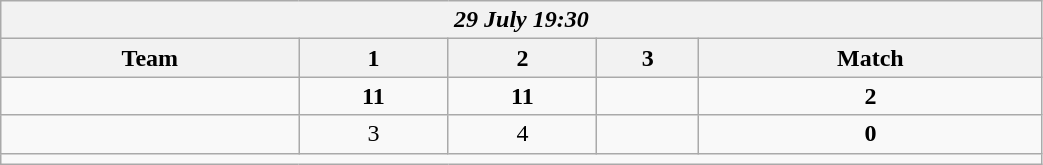<table class=wikitable style="text-align:center; width: 55%">
<tr>
<th colspan=10><em>29 July 19:30</em></th>
</tr>
<tr>
<th>Team</th>
<th>1</th>
<th>2</th>
<th>3</th>
<th>Match</th>
</tr>
<tr>
<td align=left><strong><br></strong></td>
<td><strong>11</strong></td>
<td><strong>11</strong></td>
<td></td>
<td><strong>2</strong></td>
</tr>
<tr>
<td align=left><br></td>
<td>3</td>
<td>4</td>
<td></td>
<td><strong>0</strong></td>
</tr>
<tr>
<td colspan=10></td>
</tr>
</table>
